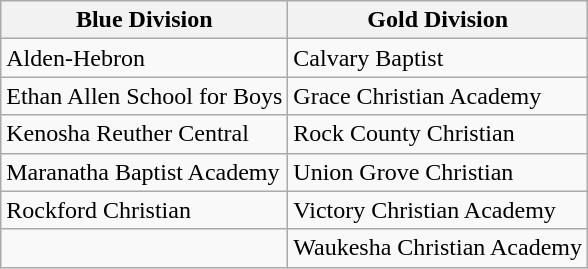<table class="wikitable">
<tr>
<th>Blue Division</th>
<th>Gold Division</th>
</tr>
<tr>
<td>Alden-Hebron</td>
<td>Calvary Baptist</td>
</tr>
<tr>
<td>Ethan Allen School for Boys</td>
<td>Grace Christian Academy</td>
</tr>
<tr>
<td>Kenosha Reuther Central</td>
<td>Rock County Christian</td>
</tr>
<tr>
<td>Maranatha Baptist Academy</td>
<td>Union Grove Christian</td>
</tr>
<tr>
<td>Rockford Christian</td>
<td>Victory Christian Academy</td>
</tr>
<tr>
<td></td>
<td>Waukesha Christian Academy</td>
</tr>
</table>
